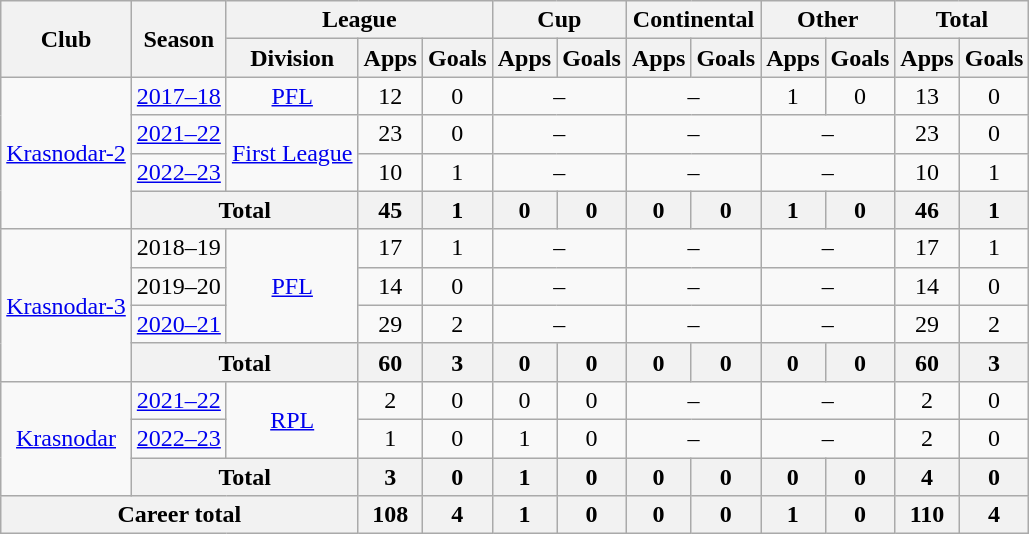<table class="wikitable" style="text-align: center;">
<tr>
<th rowspan=2>Club</th>
<th rowspan=2>Season</th>
<th colspan=3>League</th>
<th colspan=2>Cup</th>
<th colspan=2>Continental</th>
<th colspan=2>Other</th>
<th colspan=2>Total</th>
</tr>
<tr>
<th>Division</th>
<th>Apps</th>
<th>Goals</th>
<th>Apps</th>
<th>Goals</th>
<th>Apps</th>
<th>Goals</th>
<th>Apps</th>
<th>Goals</th>
<th>Apps</th>
<th>Goals</th>
</tr>
<tr>
<td rowspan="4"><a href='#'>Krasnodar-2</a></td>
<td><a href='#'>2017–18</a></td>
<td><a href='#'>PFL</a></td>
<td>12</td>
<td>0</td>
<td colspan=2>–</td>
<td colspan=2>–</td>
<td>1</td>
<td>0</td>
<td>13</td>
<td>0</td>
</tr>
<tr>
<td><a href='#'>2021–22</a></td>
<td rowspan="2"><a href='#'>First League</a></td>
<td>23</td>
<td>0</td>
<td colspan=2>–</td>
<td colspan=2>–</td>
<td colspan=2>–</td>
<td>23</td>
<td>0</td>
</tr>
<tr>
<td><a href='#'>2022–23</a></td>
<td>10</td>
<td>1</td>
<td colspan=2>–</td>
<td colspan=2>–</td>
<td colspan=2>–</td>
<td>10</td>
<td>1</td>
</tr>
<tr>
<th colspan=2>Total</th>
<th>45</th>
<th>1</th>
<th>0</th>
<th>0</th>
<th>0</th>
<th>0</th>
<th>1</th>
<th>0</th>
<th>46</th>
<th>1</th>
</tr>
<tr>
<td rowspan="4"><a href='#'>Krasnodar-3</a></td>
<td>2018–19</td>
<td rowspan="3"><a href='#'>PFL</a></td>
<td>17</td>
<td>1</td>
<td colspan=2>–</td>
<td colspan=2>–</td>
<td colspan=2>–</td>
<td>17</td>
<td>1</td>
</tr>
<tr>
<td>2019–20</td>
<td>14</td>
<td>0</td>
<td colspan=2>–</td>
<td colspan=2>–</td>
<td colspan=2>–</td>
<td>14</td>
<td>0</td>
</tr>
<tr>
<td><a href='#'>2020–21</a></td>
<td>29</td>
<td>2</td>
<td colspan=2>–</td>
<td colspan=2>–</td>
<td colspan=2>–</td>
<td>29</td>
<td>2</td>
</tr>
<tr>
<th colspan=2>Total</th>
<th>60</th>
<th>3</th>
<th>0</th>
<th>0</th>
<th>0</th>
<th>0</th>
<th>0</th>
<th>0</th>
<th>60</th>
<th>3</th>
</tr>
<tr>
<td rowspan="3"><a href='#'>Krasnodar</a></td>
<td><a href='#'>2021–22</a></td>
<td rowspan=2><a href='#'>RPL</a></td>
<td>2</td>
<td>0</td>
<td>0</td>
<td>0</td>
<td colspan=2>–</td>
<td colspan=2>–</td>
<td>2</td>
<td>0</td>
</tr>
<tr>
<td><a href='#'>2022–23</a></td>
<td>1</td>
<td>0</td>
<td>1</td>
<td>0</td>
<td colspan=2>–</td>
<td colspan=2>–</td>
<td>2</td>
<td>0</td>
</tr>
<tr>
<th colspan=2>Total</th>
<th>3</th>
<th>0</th>
<th>1</th>
<th>0</th>
<th>0</th>
<th>0</th>
<th>0</th>
<th>0</th>
<th>4</th>
<th>0</th>
</tr>
<tr>
<th colspan=3>Career total</th>
<th>108</th>
<th>4</th>
<th>1</th>
<th>0</th>
<th>0</th>
<th>0</th>
<th>1</th>
<th>0</th>
<th>110</th>
<th>4</th>
</tr>
</table>
